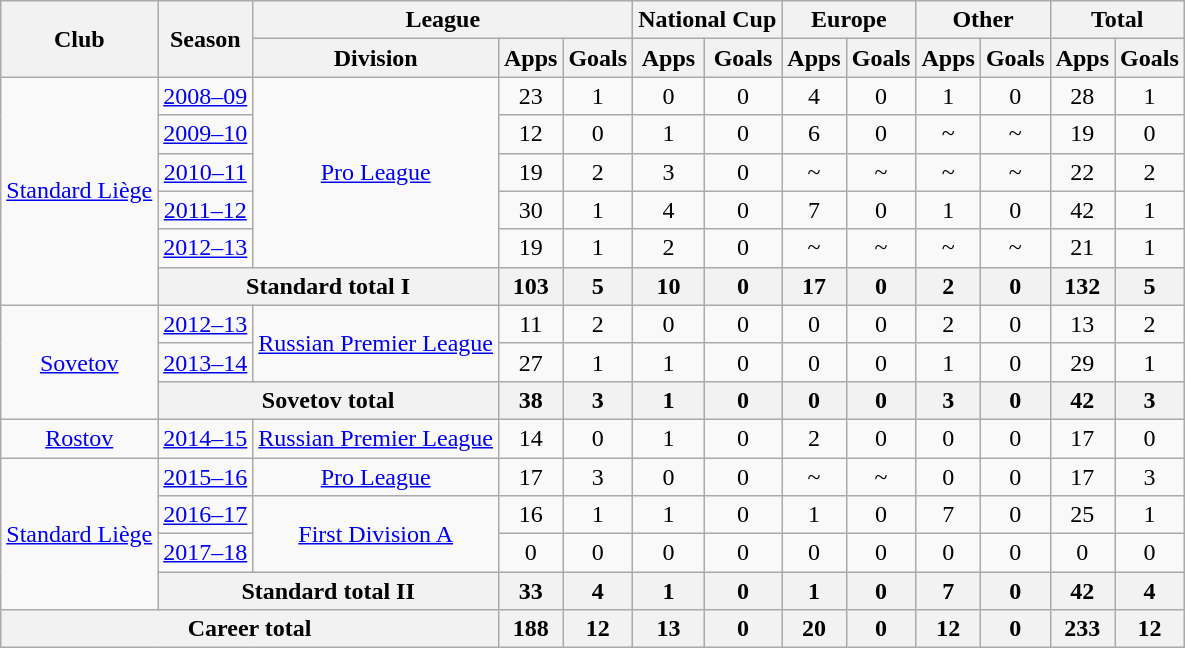<table class="wikitable" style="text-align:center">
<tr>
<th rowspan="2">Club</th>
<th rowspan="2">Season</th>
<th colspan="3">League</th>
<th colspan="2">National Cup</th>
<th colspan="2">Europe</th>
<th colspan="2">Other</th>
<th colspan="2">Total</th>
</tr>
<tr>
<th>Division</th>
<th>Apps</th>
<th>Goals</th>
<th>Apps</th>
<th>Goals</th>
<th>Apps</th>
<th>Goals</th>
<th>Apps</th>
<th>Goals</th>
<th>Apps</th>
<th>Goals</th>
</tr>
<tr>
<td rowspan="6"><a href='#'>Standard Liège</a></td>
<td><a href='#'>2008–09</a></td>
<td rowspan="5"><a href='#'>Pro League</a></td>
<td>23</td>
<td>1</td>
<td>0</td>
<td>0</td>
<td>4</td>
<td>0</td>
<td>1</td>
<td>0</td>
<td>28</td>
<td>1</td>
</tr>
<tr>
<td><a href='#'>2009–10</a></td>
<td>12</td>
<td>0</td>
<td>1</td>
<td>0</td>
<td>6</td>
<td>0</td>
<td>~</td>
<td>~</td>
<td>19</td>
<td>0</td>
</tr>
<tr>
<td><a href='#'>2010–11</a></td>
<td>19</td>
<td>2</td>
<td>3</td>
<td>0</td>
<td>~</td>
<td>~</td>
<td>~</td>
<td>~</td>
<td>22</td>
<td>2</td>
</tr>
<tr>
<td><a href='#'>2011–12</a></td>
<td>30</td>
<td>1</td>
<td>4</td>
<td>0</td>
<td>7</td>
<td>0</td>
<td>1</td>
<td>0</td>
<td>42</td>
<td>1</td>
</tr>
<tr>
<td><a href='#'>2012–13</a></td>
<td>19</td>
<td>1</td>
<td>2</td>
<td>0</td>
<td>~</td>
<td>~</td>
<td>~</td>
<td>~</td>
<td>21</td>
<td>1</td>
</tr>
<tr>
<th colspan="2">Standard total I</th>
<th>103</th>
<th>5</th>
<th>10</th>
<th>0</th>
<th>17</th>
<th>0</th>
<th>2</th>
<th>0</th>
<th>132</th>
<th>5</th>
</tr>
<tr>
<td rowspan="3"><a href='#'>Sovetov</a></td>
<td><a href='#'>2012–13</a></td>
<td rowspan="2"><a href='#'>Russian Premier League</a></td>
<td>11</td>
<td>2</td>
<td>0</td>
<td>0</td>
<td>0</td>
<td>0</td>
<td>2</td>
<td>0</td>
<td>13</td>
<td>2</td>
</tr>
<tr>
<td><a href='#'>2013–14</a></td>
<td>27</td>
<td>1</td>
<td>1</td>
<td>0</td>
<td>0</td>
<td>0</td>
<td>1</td>
<td>0</td>
<td>29</td>
<td>1</td>
</tr>
<tr>
<th colspan="2">Sovetov total</th>
<th>38</th>
<th>3</th>
<th>1</th>
<th>0</th>
<th>0</th>
<th>0</th>
<th>3</th>
<th>0</th>
<th>42</th>
<th>3</th>
</tr>
<tr>
<td><a href='#'>Rostov</a></td>
<td><a href='#'>2014–15</a></td>
<td><a href='#'>Russian Premier League</a></td>
<td>14</td>
<td>0</td>
<td>1</td>
<td>0</td>
<td>2</td>
<td>0</td>
<td>0</td>
<td>0</td>
<td>17</td>
<td>0</td>
</tr>
<tr>
<td rowspan="4"><a href='#'>Standard Liège</a></td>
<td><a href='#'>2015–16</a></td>
<td><a href='#'>Pro League</a></td>
<td>17</td>
<td>3</td>
<td>0</td>
<td>0</td>
<td>~</td>
<td>~</td>
<td>0</td>
<td>0</td>
<td>17</td>
<td>3</td>
</tr>
<tr>
<td><a href='#'>2016–17</a></td>
<td rowspan="2"><a href='#'>First Division A</a></td>
<td>16</td>
<td>1</td>
<td>1</td>
<td>0</td>
<td>1</td>
<td>0</td>
<td>7</td>
<td>0</td>
<td>25</td>
<td>1</td>
</tr>
<tr>
<td><a href='#'>2017–18</a></td>
<td>0</td>
<td>0</td>
<td>0</td>
<td>0</td>
<td>0</td>
<td>0</td>
<td>0</td>
<td>0</td>
<td>0</td>
<td>0</td>
</tr>
<tr>
<th colspan="2">Standard total II</th>
<th>33</th>
<th>4</th>
<th>1</th>
<th>0</th>
<th>1</th>
<th>0</th>
<th>7</th>
<th>0</th>
<th>42</th>
<th>4</th>
</tr>
<tr>
<th colspan="3">Career total</th>
<th>188</th>
<th>12</th>
<th>13</th>
<th>0</th>
<th>20</th>
<th>0</th>
<th>12</th>
<th>0</th>
<th>233</th>
<th>12</th>
</tr>
</table>
